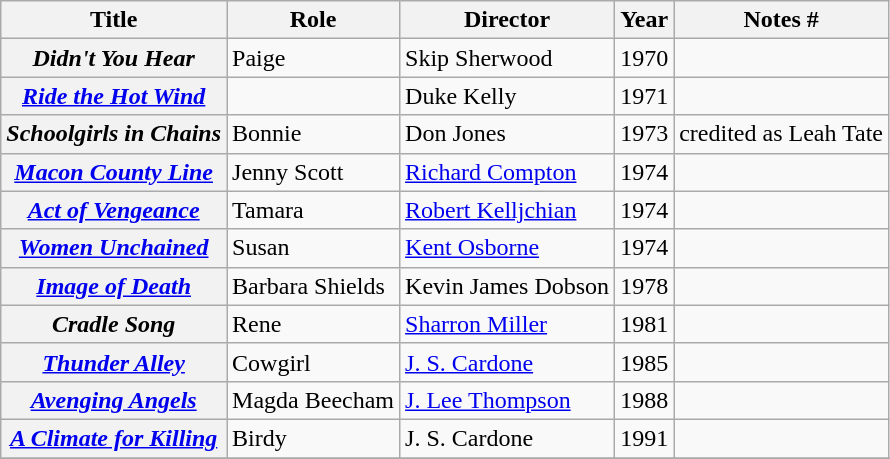<table class="wikitable plainrowheaders sortable">
<tr>
<th scope="col">Title</th>
<th scope="col">Role</th>
<th scope="col">Director</th>
<th scope="col">Year</th>
<th scope="col" class="unsortable">Notes #</th>
</tr>
<tr>
<th scope="row"><em>Didn't You Hear</em></th>
<td>Paige</td>
<td>Skip Sherwood</td>
<td>1970</td>
<td></td>
</tr>
<tr>
<th scope="row"><em><a href='#'>Ride the Hot Wind</a></em></th>
<td></td>
<td>Duke Kelly</td>
<td>1971</td>
<td></td>
</tr>
<tr>
<th scope="row"><em>Schoolgirls in Chains</em></th>
<td>Bonnie</td>
<td>Don Jones</td>
<td>1973</td>
<td>credited as Leah Tate</td>
</tr>
<tr>
<th scope="row"><em><a href='#'>Macon County Line</a></em></th>
<td>Jenny Scott</td>
<td><a href='#'>Richard Compton</a></td>
<td>1974</td>
<td></td>
</tr>
<tr>
<th scope="row"><em><a href='#'>Act of Vengeance</a></em></th>
<td>Tamara</td>
<td><a href='#'>Robert Kelljchian</a></td>
<td>1974</td>
<td></td>
</tr>
<tr>
<th scope="row"><em><a href='#'>Women Unchained</a></em></th>
<td>Susan</td>
<td><a href='#'>Kent Osborne</a></td>
<td>1974</td>
<td></td>
</tr>
<tr>
<th scope="row"><em><a href='#'>Image of Death</a></em></th>
<td>Barbara Shields</td>
<td>Kevin James Dobson</td>
<td>1978</td>
<td></td>
</tr>
<tr>
<th scope="row"><em>Cradle Song</em></th>
<td>Rene</td>
<td><a href='#'>Sharron Miller</a></td>
<td>1981</td>
<td></td>
</tr>
<tr>
<th scope="row"><em><a href='#'>Thunder Alley</a></em></th>
<td>Cowgirl</td>
<td><a href='#'>J. S. Cardone</a></td>
<td>1985</td>
<td></td>
</tr>
<tr>
<th scope="row"><em><a href='#'>Avenging Angels</a></em></th>
<td>Magda Beecham</td>
<td><a href='#'>J. Lee Thompson</a></td>
<td>1988</td>
<td></td>
</tr>
<tr>
<th scope="row"><em><a href='#'>A Climate for Killing</a></em></th>
<td>Birdy</td>
<td>J. S. Cardone</td>
<td>1991</td>
<td></td>
</tr>
<tr>
</tr>
</table>
